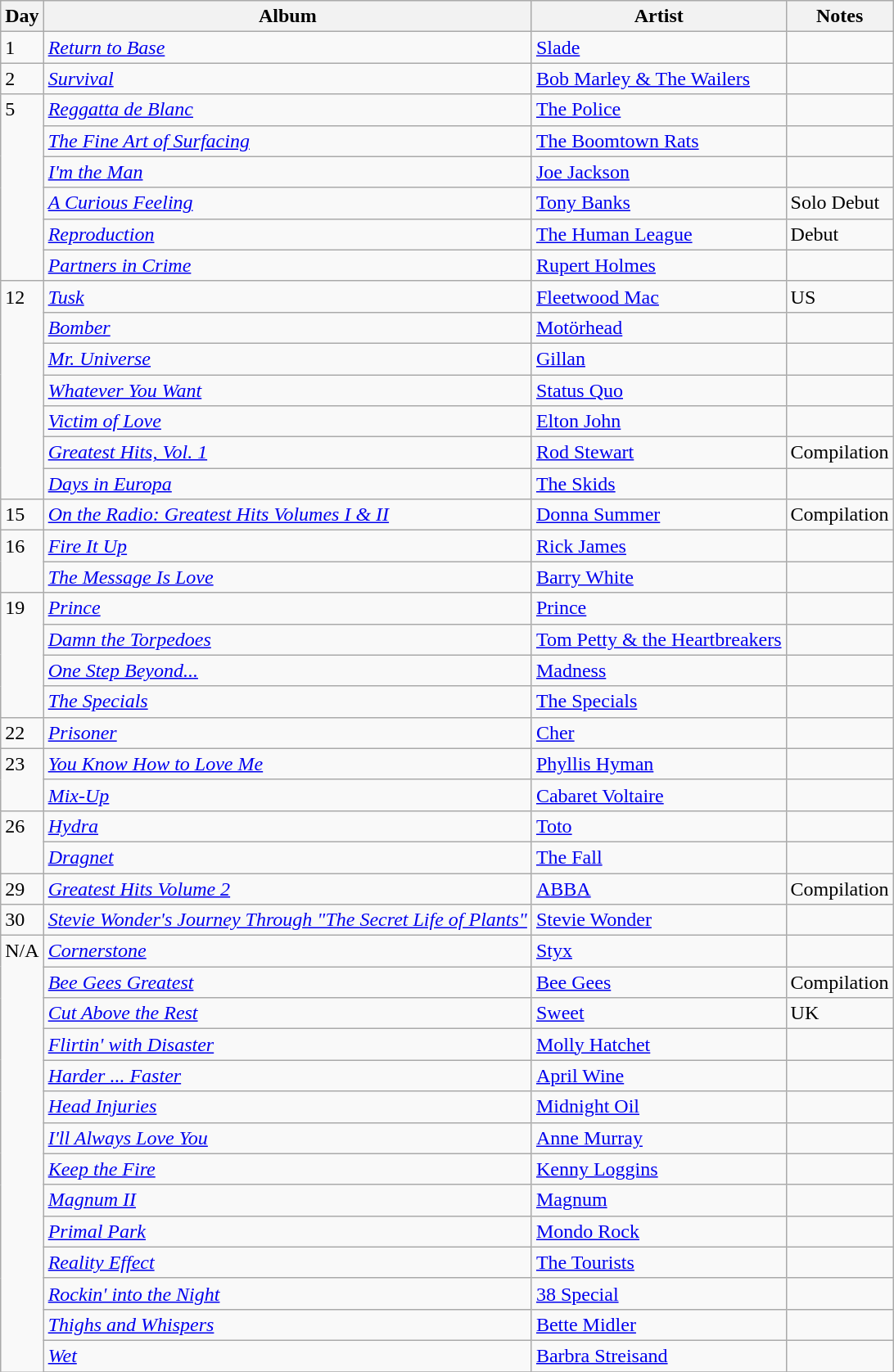<table class="wikitable">
<tr>
<th>Day</th>
<th>Album</th>
<th>Artist</th>
<th>Notes</th>
</tr>
<tr>
<td rowspan="1" valign="top">1</td>
<td><em><a href='#'>Return to Base</a></em></td>
<td><a href='#'>Slade</a></td>
<td></td>
</tr>
<tr>
<td rowspan="1" valign="top">2</td>
<td><em><a href='#'>Survival</a></em></td>
<td><a href='#'>Bob Marley & The Wailers</a></td>
<td></td>
</tr>
<tr>
<td rowspan="6" valign="top">5</td>
<td><em><a href='#'>Reggatta de Blanc</a></em></td>
<td><a href='#'>The Police</a></td>
<td></td>
</tr>
<tr>
<td><em><a href='#'>The Fine Art of Surfacing</a></em></td>
<td><a href='#'>The Boomtown Rats</a></td>
<td></td>
</tr>
<tr>
<td><em><a href='#'>I'm the Man</a></em></td>
<td><a href='#'>Joe Jackson</a></td>
<td></td>
</tr>
<tr>
<td><em><a href='#'>A Curious Feeling</a></em></td>
<td><a href='#'>Tony Banks</a></td>
<td>Solo Debut</td>
</tr>
<tr>
<td><em><a href='#'>Reproduction</a></em></td>
<td><a href='#'>The Human League</a></td>
<td>Debut</td>
</tr>
<tr>
<td><em><a href='#'>Partners in Crime</a></em></td>
<td><a href='#'>Rupert Holmes</a></td>
<td></td>
</tr>
<tr>
<td rowspan="7" valign="top">12</td>
<td><em><a href='#'>Tusk</a></em></td>
<td><a href='#'>Fleetwood Mac</a></td>
<td>US</td>
</tr>
<tr>
<td><em><a href='#'>Bomber</a></em></td>
<td><a href='#'>Motörhead</a></td>
<td></td>
</tr>
<tr>
<td><em><a href='#'>Mr. Universe</a></em></td>
<td><a href='#'>Gillan</a></td>
<td></td>
</tr>
<tr>
<td><em><a href='#'>Whatever You Want</a></em></td>
<td><a href='#'>Status Quo</a></td>
<td></td>
</tr>
<tr>
<td><em><a href='#'>Victim of Love</a></em></td>
<td><a href='#'>Elton John</a></td>
<td></td>
</tr>
<tr>
<td><em><a href='#'>Greatest Hits, Vol. 1</a></em></td>
<td><a href='#'>Rod Stewart</a></td>
<td>Compilation</td>
</tr>
<tr>
<td><em><a href='#'>Days in Europa</a></em></td>
<td><a href='#'>The Skids</a></td>
<td></td>
</tr>
<tr>
<td valign="top">15</td>
<td><em><a href='#'>On the Radio: Greatest Hits Volumes I & II</a></em></td>
<td><a href='#'>Donna Summer</a></td>
<td>Compilation</td>
</tr>
<tr>
<td rowspan="2" valign="top">16</td>
<td><em><a href='#'>Fire It Up</a></em></td>
<td><a href='#'>Rick James</a></td>
<td></td>
</tr>
<tr>
<td><em><a href='#'>The Message Is Love</a></em></td>
<td><a href='#'>Barry White</a></td>
<td></td>
</tr>
<tr>
<td rowspan="4" valign="top">19</td>
<td><em><a href='#'>Prince</a></em></td>
<td><a href='#'>Prince</a></td>
<td></td>
</tr>
<tr>
<td><em><a href='#'>Damn the Torpedoes</a></em></td>
<td><a href='#'>Tom Petty & the Heartbreakers</a></td>
<td></td>
</tr>
<tr>
<td><em><a href='#'>One Step Beyond...</a></em></td>
<td><a href='#'>Madness</a></td>
<td></td>
</tr>
<tr>
<td><em><a href='#'>The Specials</a></em></td>
<td><a href='#'>The Specials</a></td>
<td></td>
</tr>
<tr>
<td valign="top">22</td>
<td><em><a href='#'>Prisoner</a></em></td>
<td><a href='#'>Cher</a></td>
<td></td>
</tr>
<tr>
<td rowspan="2" valign="top">23</td>
<td><em><a href='#'>You Know How to Love Me</a></em></td>
<td><a href='#'>Phyllis Hyman</a></td>
<td></td>
</tr>
<tr>
<td><em><a href='#'>Mix-Up</a></em></td>
<td><a href='#'>Cabaret Voltaire</a></td>
<td></td>
</tr>
<tr>
<td rowspan="2" valign="top">26</td>
<td><em><a href='#'>Hydra</a></em></td>
<td><a href='#'>Toto</a></td>
<td></td>
</tr>
<tr>
<td><em><a href='#'>Dragnet</a></em></td>
<td><a href='#'>The Fall</a></td>
<td></td>
</tr>
<tr>
<td valign="top">29</td>
<td><em><a href='#'>Greatest Hits Volume 2</a></em></td>
<td><a href='#'>ABBA</a></td>
<td>Compilation</td>
</tr>
<tr>
<td valign="top">30</td>
<td><em><a href='#'>Stevie Wonder's Journey Through "The Secret Life of Plants"</a></em></td>
<td><a href='#'>Stevie Wonder</a></td>
<td></td>
</tr>
<tr>
<td rowspan="16" valign="top">N/A</td>
<td><em><a href='#'>Cornerstone</a></em></td>
<td><a href='#'>Styx</a></td>
<td></td>
</tr>
<tr>
<td><em><a href='#'>Bee Gees Greatest</a></em></td>
<td><a href='#'>Bee Gees</a></td>
<td>Compilation</td>
</tr>
<tr>
<td><em><a href='#'>Cut Above the Rest</a></em></td>
<td><a href='#'>Sweet</a></td>
<td>UK</td>
</tr>
<tr>
<td><em><a href='#'>Flirtin' with Disaster</a></em></td>
<td><a href='#'>Molly Hatchet</a></td>
<td></td>
</tr>
<tr>
<td><em><a href='#'>Harder ... Faster</a></em></td>
<td><a href='#'>April Wine</a></td>
<td></td>
</tr>
<tr>
<td><em><a href='#'>Head Injuries</a></em></td>
<td><a href='#'>Midnight Oil</a></td>
<td></td>
</tr>
<tr>
<td><em><a href='#'>I'll Always Love You</a></em></td>
<td><a href='#'>Anne Murray</a></td>
<td></td>
</tr>
<tr>
<td><em><a href='#'>Keep the Fire</a></em></td>
<td><a href='#'>Kenny Loggins</a></td>
<td></td>
</tr>
<tr>
<td><em><a href='#'>Magnum II</a></em></td>
<td><a href='#'>Magnum</a></td>
<td></td>
</tr>
<tr>
<td><em><a href='#'>Primal Park</a></em></td>
<td><a href='#'>Mondo Rock</a></td>
<td></td>
</tr>
<tr>
<td><em><a href='#'>Reality Effect</a></em></td>
<td><a href='#'>The Tourists</a></td>
<td></td>
</tr>
<tr>
<td><em><a href='#'>Rockin' into the Night</a></em></td>
<td><a href='#'>38 Special</a></td>
<td></td>
</tr>
<tr>
<td><em><a href='#'>Thighs and Whispers</a></em></td>
<td><a href='#'>Bette Midler</a></td>
<td></td>
</tr>
<tr>
<td><em><a href='#'>Wet</a></em></td>
<td><a href='#'>Barbra Streisand</a></td>
<td></td>
</tr>
<tr>
</tr>
</table>
